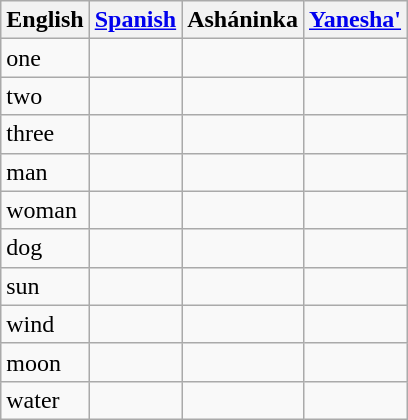<table class="wikitable sortable">
<tr>
<th>English</th>
<th><a href='#'>Spanish</a></th>
<th>Asháninka</th>
<th><a href='#'>Yanesha'</a></th>
</tr>
<tr>
<td>one</td>
<td></td>
<td></td>
<td></td>
</tr>
<tr>
<td>two</td>
<td></td>
<td></td>
<td></td>
</tr>
<tr>
<td>three</td>
<td></td>
<td></td>
<td></td>
</tr>
<tr>
<td>man</td>
<td></td>
<td></td>
<td></td>
</tr>
<tr>
<td>woman</td>
<td></td>
<td></td>
<td></td>
</tr>
<tr>
<td>dog</td>
<td></td>
<td></td>
<td></td>
</tr>
<tr>
<td>sun</td>
<td></td>
<td></td>
<td></td>
</tr>
<tr>
<td>wind</td>
<td></td>
<td></td>
<td></td>
</tr>
<tr>
<td>moon</td>
<td></td>
<td></td>
<td></td>
</tr>
<tr>
<td>water</td>
<td></td>
<td></td>
<td></td>
</tr>
</table>
